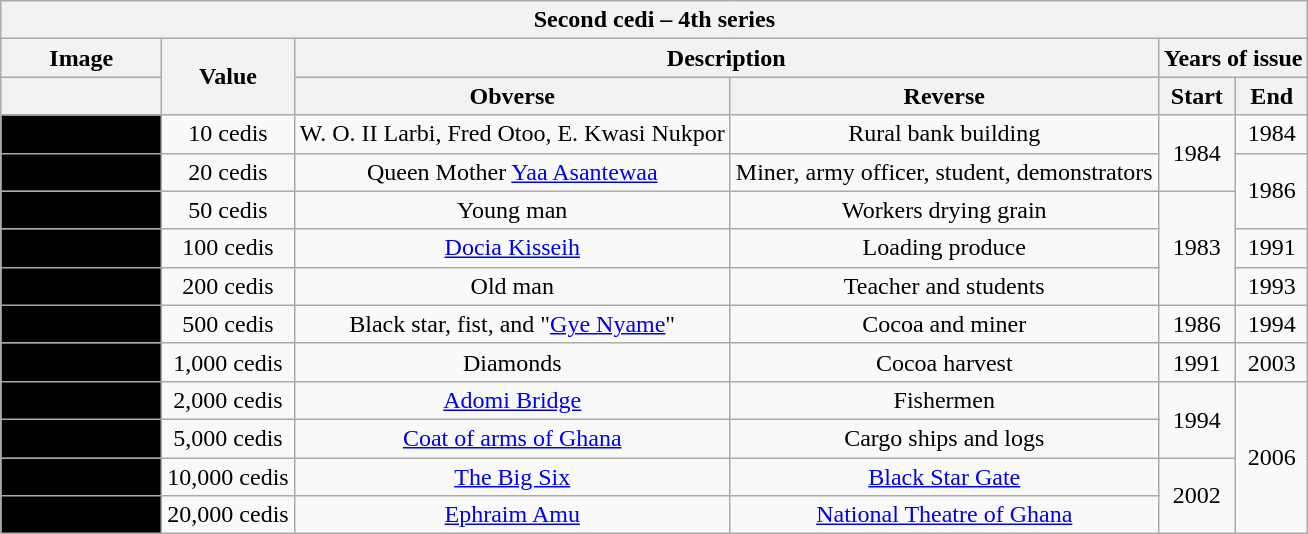<table class="wikitable" style="font-size: 90% style="width:100%; text-align: center">
<tr>
<th colspan=7>Second cedi – 4th series<br></th>
</tr>
<tr>
<th rowspan=1>Image</th>
<th rowspan=2>Value</th>
<th colspan=2>Description</th>
<th rowspan=1; colspan=2>Years of issue</th>
</tr>
<tr>
<th></th>
<th>Obverse</th>
<th>Reverse</th>
<th>Start</th>
<th>End</th>
</tr>
<tr>
<td style="width:100px" align="center" bgcolor="#000000"></td>
<td align="center">10 cedis</td>
<td align="center">W. O. II Larbi, Fred Otoo, E. Kwasi Nukpor</td>
<td align="center">Rural bank building</td>
<td align="center" rowspan=2>1984</td>
<td align="center">1984</td>
</tr>
<tr>
<td style="width:100px" align="center" bgcolor="#000000"></td>
<td align="center">20 cedis</td>
<td align="center">Queen Mother <a href='#'>Yaa Asantewaa</a></td>
<td align="center">Miner, army officer, student, demonstrators</td>
<td align="center" rowspan=2>1986</td>
</tr>
<tr>
<td style="width:100px" align="center" bgcolor="#000000"></td>
<td align="center">50 cedis</td>
<td align="center">Young man</td>
<td align="center">Workers drying grain</td>
<td align="center" rowspan=3>1983</td>
</tr>
<tr>
<td style="width:100px" align="center" bgcolor="#000000"></td>
<td align="center">100 cedis</td>
<td align="center"><a href='#'>Docia Kisseih</a></td>
<td align="center">Loading produce</td>
<td align="center">1991</td>
</tr>
<tr>
<td style="width:100px" align="center" bgcolor="#000000"></td>
<td align="center">200 cedis</td>
<td align="center">Old man</td>
<td align="center">Teacher and students</td>
<td align="center">1993</td>
</tr>
<tr>
<td style="width:100px" align="center" bgcolor="#000000"></td>
<td align="center">500 cedis</td>
<td align="center">Black star, fist, and "<a href='#'>Gye Nyame</a>"</td>
<td align="center">Cocoa and miner</td>
<td align="center">1986</td>
<td align="center">1994</td>
</tr>
<tr>
<td style="width:100px" align="center" bgcolor="#000000"></td>
<td align="center">1,000 cedis</td>
<td align="center">Diamonds</td>
<td align="center">Cocoa harvest</td>
<td align="center">1991</td>
<td align="center">2003</td>
</tr>
<tr>
<td style="width:100px" align="center" bgcolor="#000000"></td>
<td align="center">2,000 cedis</td>
<td align="center"><a href='#'>Adomi Bridge</a></td>
<td align="center">Fishermen</td>
<td align="center" rowspan=2>1994</td>
<td align="center" rowspan=4>2006</td>
</tr>
<tr>
<td style="width:100px" align="center" bgcolor="#000000"></td>
<td align="center">5,000 cedis</td>
<td align="center"><a href='#'>Coat of arms of Ghana</a></td>
<td align="center">Cargo ships and logs</td>
</tr>
<tr>
<td style="width:100px" align="center" bgcolor="#000000"></td>
<td align="center">10,000 cedis</td>
<td align="center"><a href='#'>The Big Six</a></td>
<td align="center"><a href='#'>Black Star Gate</a></td>
<td align="center" rowspan=2>2002</td>
</tr>
<tr>
<td style="width:100px" align="center" bgcolor="#000000"></td>
<td align="center">20,000 cedis</td>
<td align="center"><a href='#'>Ephraim Amu</a></td>
<td align="center"><a href='#'>National Theatre of Ghana</a></td>
</tr>
</table>
